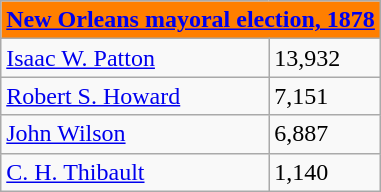<table class="wikitable">
<tr>
<th colspan="7" style="background-color:#FF7F00;text-align:center;"><a href='#'>New Orleans mayoral election, 1878</a></th>
</tr>
<tr>
<td><a href='#'>Isaac W. Patton</a></td>
<td>13,932</td>
</tr>
<tr>
<td><a href='#'>Robert S. Howard</a></td>
<td>7,151</td>
</tr>
<tr>
<td><a href='#'>John Wilson</a></td>
<td>6,887</td>
</tr>
<tr>
<td><a href='#'>C. H. Thibault</a></td>
<td>1,140</td>
</tr>
</table>
